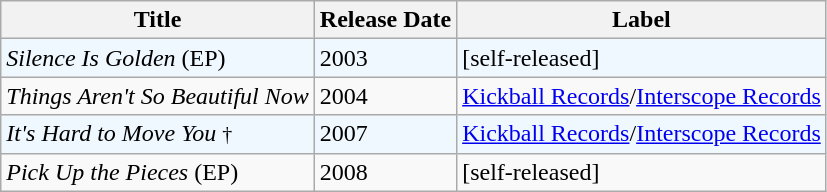<table class="wikitable">
<tr>
<th>Title</th>
<th>Release Date</th>
<th>Label</th>
</tr>
<tr bgcolor="#F0F8FF">
<td><em>Silence Is Golden</em> (EP)</td>
<td>2003</td>
<td>[self-released]</td>
</tr>
<tr>
<td><em>Things Aren't So Beautiful Now</em></td>
<td>2004</td>
<td><a href='#'>Kickball Records</a>/<a href='#'>Interscope Records</a></td>
</tr>
<tr bgcolor="#F0F8FF">
<td><em>It's Hard to Move You</em> <small>†</small></td>
<td>2007</td>
<td><a href='#'>Kickball Records</a>/<a href='#'>Interscope Records</a></td>
</tr>
<tr>
<td><em>Pick Up the Pieces</em> (EP)</td>
<td>2008</td>
<td>[self-released]</td>
</tr>
</table>
